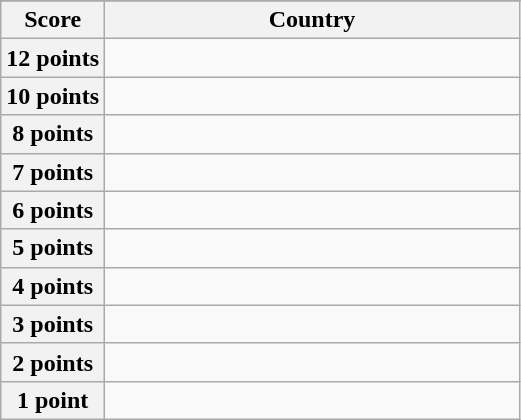<table class="wikitable">
<tr>
</tr>
<tr>
<th scope="col" width="20%">Score</th>
<th scope="col">Country</th>
</tr>
<tr>
<th scope="row">12 points</th>
<td></td>
</tr>
<tr>
<th scope="row">10 points</th>
<td></td>
</tr>
<tr>
<th scope="row">8 points</th>
<td></td>
</tr>
<tr>
<th scope="row">7 points</th>
<td></td>
</tr>
<tr>
<th scope="row">6 points</th>
<td></td>
</tr>
<tr>
<th scope="row">5 points</th>
<td></td>
</tr>
<tr>
<th scope="row">4 points</th>
<td></td>
</tr>
<tr>
<th scope="row">3 points</th>
<td></td>
</tr>
<tr>
<th scope="row">2 points</th>
<td></td>
</tr>
<tr>
<th scope="row">1 point</th>
<td></td>
</tr>
</table>
